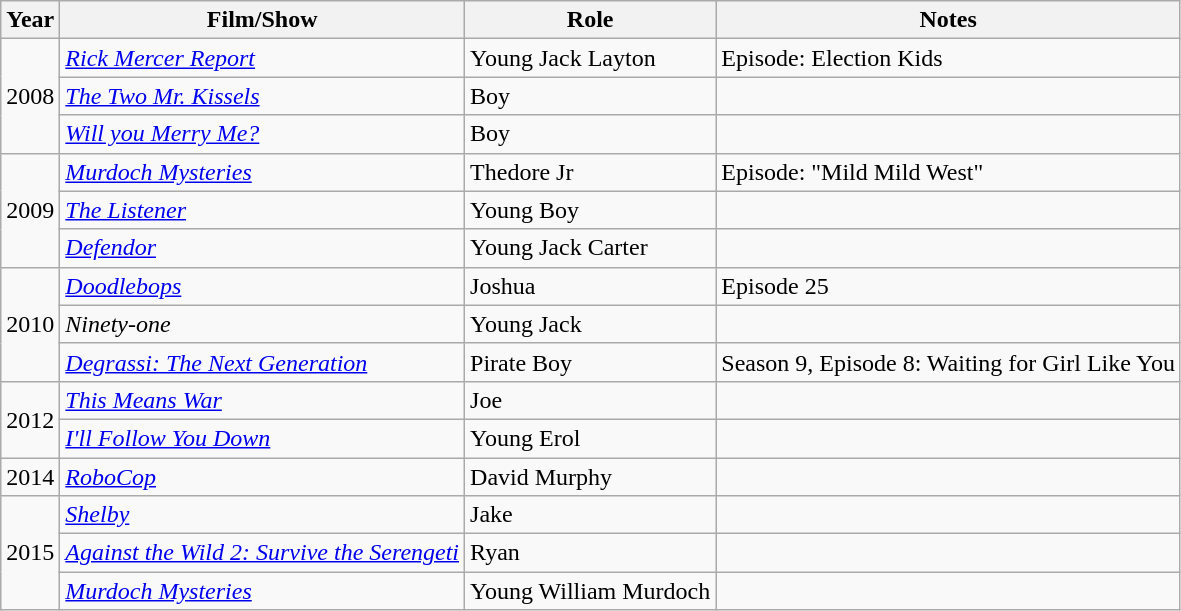<table class="wikitable">
<tr>
<th>Year</th>
<th>Film/Show</th>
<th>Role</th>
<th>Notes</th>
</tr>
<tr>
<td rowspan="3">2008</td>
<td><em><a href='#'>Rick Mercer Report</a></em></td>
<td>Young Jack Layton</td>
<td>Episode: Election Kids</td>
</tr>
<tr>
<td><em><a href='#'>The Two Mr. Kissels</a></em></td>
<td>Boy</td>
<td></td>
</tr>
<tr>
<td><em><a href='#'>Will you Merry Me?</a></em></td>
<td>Boy</td>
<td></td>
</tr>
<tr>
<td rowspan="3">2009</td>
<td><em><a href='#'>Murdoch Mysteries</a></em></td>
<td>Thedore Jr</td>
<td>Episode: "Mild Mild West"</td>
</tr>
<tr>
<td><em><a href='#'>The Listener</a></em></td>
<td>Young Boy</td>
<td></td>
</tr>
<tr>
<td><em><a href='#'>Defendor</a></em></td>
<td>Young Jack Carter</td>
<td></td>
</tr>
<tr>
<td rowspan="3">2010</td>
<td><em><a href='#'>Doodlebops</a></em></td>
<td>Joshua</td>
<td>Episode 25</td>
</tr>
<tr>
<td><em>Ninety-one</em></td>
<td>Young Jack</td>
<td></td>
</tr>
<tr>
<td><em><a href='#'>Degrassi: The Next Generation</a></em></td>
<td>Pirate Boy</td>
<td>Season 9, Episode 8: Waiting for Girl Like You</td>
</tr>
<tr>
<td rowspan="2">2012</td>
<td><em><a href='#'>This Means War</a></em></td>
<td>Joe</td>
<td></td>
</tr>
<tr>
<td><em><a href='#'>I'll Follow You Down</a></em></td>
<td>Young Erol</td>
<td></td>
</tr>
<tr>
<td>2014</td>
<td><em><a href='#'>RoboCop</a></em></td>
<td>David Murphy</td>
<td></td>
</tr>
<tr>
<td rowspan="3">2015</td>
<td><em><a href='#'>Shelby</a></em></td>
<td>Jake</td>
<td></td>
</tr>
<tr>
<td><em><a href='#'>Against the Wild 2: Survive the Serengeti</a></em></td>
<td>Ryan</td>
<td></td>
</tr>
<tr>
<td><em><a href='#'>Murdoch Mysteries</a></em></td>
<td>Young William Murdoch</td>
<td></td>
</tr>
</table>
